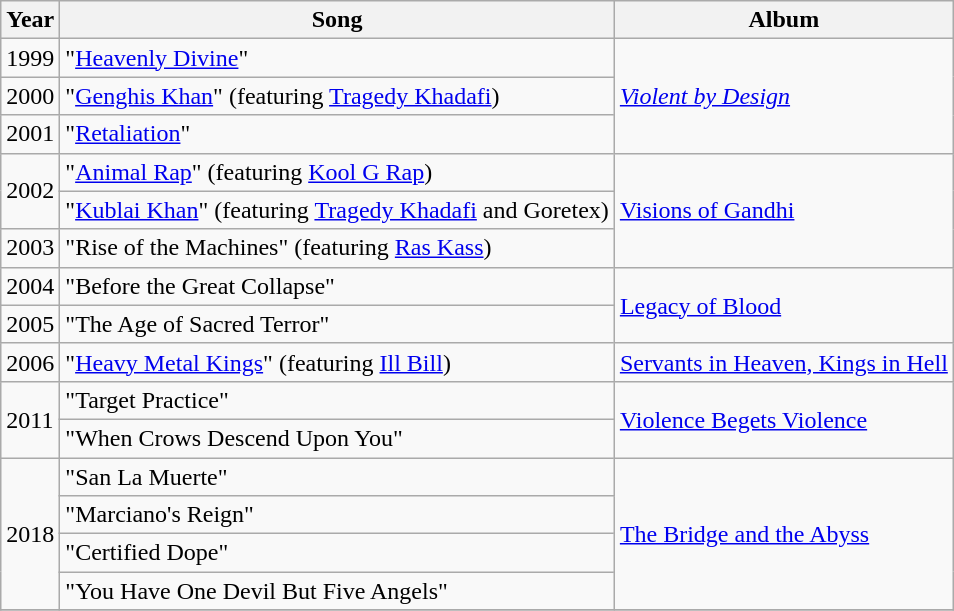<table class="wikitable">
<tr>
<th align="left">Year</th>
<th align="left">Song</th>
<th align="left">Album</th>
</tr>
<tr>
<td>1999</td>
<td align="left">"<a href='#'>Heavenly Divine</a>"</td>
<td rowspan="3" align="left"><em><a href='#'>Violent by Design</a></td>
</tr>
<tr>
<td>2000</td>
<td align="left">"<a href='#'>Genghis Khan</a>" (featuring <a href='#'>Tragedy Khadafi</a>)</td>
</tr>
<tr>
<td>2001</td>
<td align="left">"<a href='#'>Retaliation</a>"</td>
</tr>
<tr>
<td rowspan="2">2002</td>
<td align="left">"<a href='#'>Animal Rap</a>" (featuring <a href='#'>Kool G Rap</a>)</td>
<td rowspan="3" align="left"></em><a href='#'>Visions of Gandhi</a><em></td>
</tr>
<tr>
<td align="left">"<a href='#'>Kublai Khan</a>" (featuring <a href='#'>Tragedy Khadafi</a> and Goretex)</td>
</tr>
<tr>
<td>2003</td>
<td align="left">"Rise of the Machines" (featuring <a href='#'>Ras Kass</a>)</td>
</tr>
<tr>
<td>2004</td>
<td align="left">"Before the Great Collapse"</td>
<td rowspan="2" align="left"></em><a href='#'>Legacy of Blood</a><em></td>
</tr>
<tr>
<td>2005</td>
<td align="left">"The Age of Sacred Terror"</td>
</tr>
<tr>
<td>2006</td>
<td align="left">"<a href='#'>Heavy Metal Kings</a>" (featuring <a href='#'>Ill Bill</a>)</td>
<td align="left"></em><a href='#'>Servants in Heaven, Kings in Hell</a><em></td>
</tr>
<tr>
<td rowspan="2">2011</td>
<td align="left">"Target Practice"</td>
<td rowspan="2" align="left"></em><a href='#'>Violence Begets Violence</a><em></td>
</tr>
<tr>
<td align="left">"When Crows Descend Upon You"</td>
</tr>
<tr>
<td rowspan="4">2018</td>
<td align="left">"San La Muerte"</td>
<td rowspan="4" align="left"></em><a href='#'>The Bridge and the Abyss</a><em></td>
</tr>
<tr>
<td align="left">"Marciano's Reign"</td>
</tr>
<tr>
<td align="left">"Certified Dope"</td>
</tr>
<tr>
<td align="left">"You Have One Devil But Five Angels"</td>
</tr>
<tr>
</tr>
</table>
